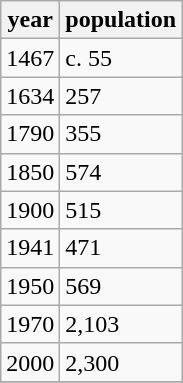<table class="wikitable">
<tr>
<th>year</th>
<th>population</th>
</tr>
<tr>
<td>1467</td>
<td>c. 55</td>
</tr>
<tr>
<td>1634</td>
<td>257</td>
</tr>
<tr>
<td>1790</td>
<td>355</td>
</tr>
<tr>
<td>1850</td>
<td>574</td>
</tr>
<tr>
<td>1900</td>
<td>515</td>
</tr>
<tr>
<td>1941</td>
<td>471</td>
</tr>
<tr>
<td>1950</td>
<td>569</td>
</tr>
<tr>
<td>1970</td>
<td>2,103</td>
</tr>
<tr>
<td>2000</td>
<td>2,300</td>
</tr>
<tr>
</tr>
</table>
